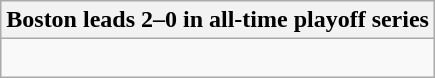<table class="wikitable collapsible collapsed">
<tr>
<th>Boston leads 2–0 in all-time playoff series</th>
</tr>
<tr>
<td><br>
</td>
</tr>
</table>
